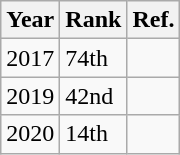<table class="wikitable sortable">
<tr>
<th>Year</th>
<th>Rank</th>
<th class="unsortable">Ref.</th>
</tr>
<tr>
<td>2017</td>
<td>74th</td>
<td></td>
</tr>
<tr>
<td>2019</td>
<td>42nd</td>
<td></td>
</tr>
<tr>
<td>2020</td>
<td>14th</td>
<td></td>
</tr>
</table>
